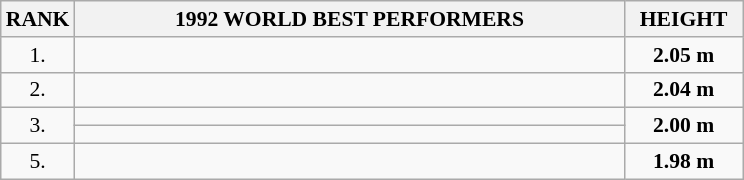<table class="wikitable" style="border-collapse: collapse; font-size: 90%;">
<tr>
<th>RANK</th>
<th align="center" style="width: 25em">1992 WORLD BEST PERFORMERS</th>
<th align="center" style="width: 5em">HEIGHT</th>
</tr>
<tr>
<td align="center">1.</td>
<td></td>
<td align="center"><strong>2.05 m</strong></td>
</tr>
<tr>
<td align="center">2.</td>
<td></td>
<td align="center"><strong>2.04 m</strong></td>
</tr>
<tr>
<td rowspan=2 align="center">3.</td>
<td></td>
<td rowspan=2 align="center"><strong>2.00 m</strong></td>
</tr>
<tr>
<td></td>
</tr>
<tr>
<td align="center">5.</td>
<td></td>
<td align="center"><strong>1.98 m</strong></td>
</tr>
</table>
